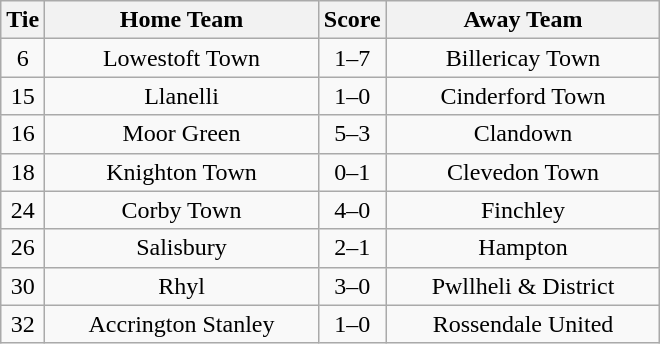<table class="wikitable" style="text-align:center;">
<tr>
<th width=20>Tie</th>
<th width=175>Home Team</th>
<th width=20>Score</th>
<th width=175>Away Team</th>
</tr>
<tr>
<td>6</td>
<td>Lowestoft Town</td>
<td>1–7</td>
<td>Billericay Town</td>
</tr>
<tr>
<td>15</td>
<td>Llanelli</td>
<td>1–0</td>
<td>Cinderford Town</td>
</tr>
<tr>
<td>16</td>
<td>Moor Green</td>
<td>5–3</td>
<td>Clandown</td>
</tr>
<tr>
<td>18</td>
<td>Knighton Town</td>
<td>0–1</td>
<td>Clevedon Town</td>
</tr>
<tr>
<td>24</td>
<td>Corby Town</td>
<td>4–0</td>
<td>Finchley</td>
</tr>
<tr>
<td>26</td>
<td>Salisbury</td>
<td>2–1</td>
<td>Hampton</td>
</tr>
<tr>
<td>30</td>
<td>Rhyl</td>
<td>3–0</td>
<td>Pwllheli & District</td>
</tr>
<tr>
<td>32</td>
<td>Accrington Stanley</td>
<td>1–0</td>
<td>Rossendale United</td>
</tr>
</table>
